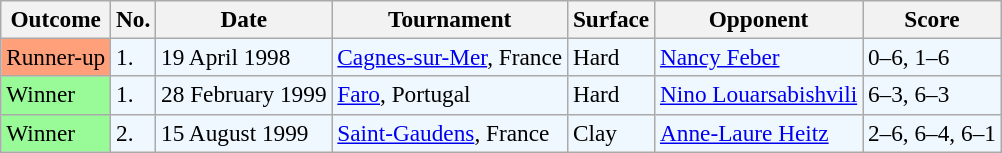<table class="sortable wikitable" style=font-size:97%>
<tr>
<th>Outcome</th>
<th>No.</th>
<th>Date</th>
<th>Tournament</th>
<th>Surface</th>
<th>Opponent</th>
<th>Score</th>
</tr>
<tr style="background:#f0f8ff;">
<td bgcolor="FFA07A">Runner-up</td>
<td>1.</td>
<td>19 April 1998</td>
<td><a href='#'>Cagnes-sur-Mer</a>, France</td>
<td>Hard</td>
<td> <a href='#'>Nancy Feber</a></td>
<td>0–6, 1–6</td>
</tr>
<tr style="background:#f0f8ff;">
<td bgcolor="98FB98">Winner</td>
<td>1.</td>
<td>28 February 1999</td>
<td><a href='#'>Faro</a>, Portugal</td>
<td>Hard</td>
<td> <a href='#'>Nino Louarsabishvili</a></td>
<td>6–3, 6–3</td>
</tr>
<tr style="background:#f0f8ff;">
<td bgcolor="98FB98">Winner</td>
<td>2.</td>
<td>15 August 1999</td>
<td><a href='#'>Saint-Gaudens</a>, France</td>
<td>Clay</td>
<td> <a href='#'>Anne-Laure Heitz</a></td>
<td>2–6, 6–4, 6–1</td>
</tr>
</table>
